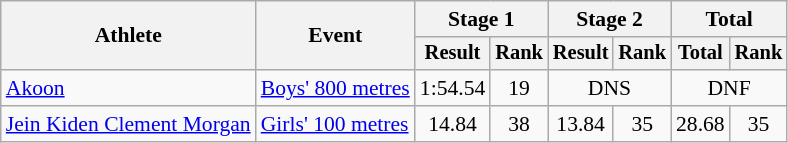<table class="wikitable" style="font-size:90%">
<tr>
<th rowspan=2>Athlete</th>
<th rowspan=2>Event</th>
<th colspan=2>Stage 1</th>
<th colspan=2>Stage 2</th>
<th colspan=2>Total</th>
</tr>
<tr style="font-size:95%">
<th>Result</th>
<th>Rank</th>
<th>Result</th>
<th>Rank</th>
<th>Total</th>
<th>Rank</th>
</tr>
<tr align=center>
<td align=left><a href='#'>Akoon</a></td>
<td align=left><a href='#'>Boys' 800 metres</a></td>
<td>1:54.54</td>
<td>19</td>
<td Colspan=2>DNS</td>
<td Colspan=2>DNF</td>
</tr>
<tr align=center>
<td align=left><a href='#'>Jein Kiden Clement Morgan</a></td>
<td align=left><a href='#'>Girls' 100 metres</a></td>
<td>14.84</td>
<td>38</td>
<td>13.84</td>
<td>35</td>
<td>28.68</td>
<td>35</td>
</tr>
</table>
